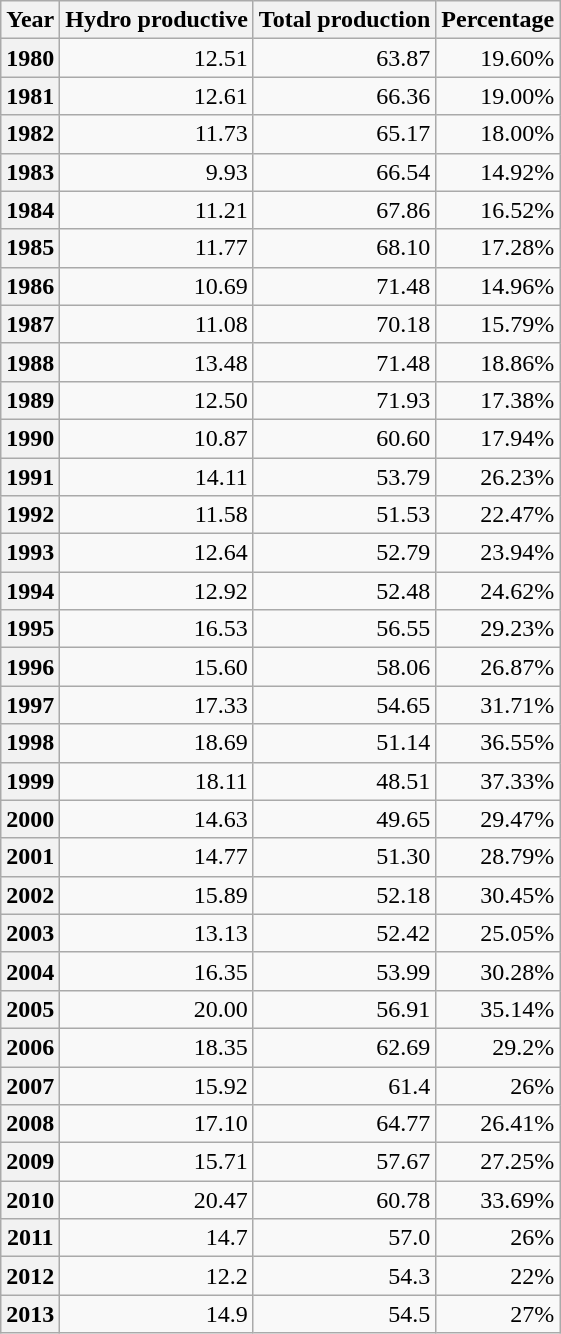<table style="text-align: right" class="wikitable">
<tr>
<th>Year</th>
<th>Hydro productive</th>
<th>Total production</th>
<th>Percentage</th>
</tr>
<tr>
<th>1980</th>
<td>12.51</td>
<td>63.87</td>
<td>19.60%</td>
</tr>
<tr>
<th>1981</th>
<td>12.61</td>
<td>66.36</td>
<td>19.00%</td>
</tr>
<tr>
<th>1982</th>
<td>11.73</td>
<td>65.17</td>
<td>18.00%</td>
</tr>
<tr>
<th>1983</th>
<td>9.93</td>
<td>66.54</td>
<td>14.92%</td>
</tr>
<tr>
<th>1984</th>
<td>11.21</td>
<td>67.86</td>
<td>16.52%</td>
</tr>
<tr>
<th>1985</th>
<td>11.77</td>
<td>68.10</td>
<td>17.28%</td>
</tr>
<tr>
<th>1986</th>
<td>10.69</td>
<td>71.48</td>
<td>14.96%</td>
</tr>
<tr>
<th>1987</th>
<td>11.08</td>
<td>70.18</td>
<td>15.79%</td>
</tr>
<tr>
<th>1988</th>
<td>13.48</td>
<td>71.48</td>
<td>18.86%</td>
</tr>
<tr>
<th>1989</th>
<td>12.50</td>
<td>71.93</td>
<td>17.38%</td>
</tr>
<tr>
<th>1990</th>
<td>10.87</td>
<td>60.60</td>
<td>17.94%</td>
</tr>
<tr>
<th>1991</th>
<td>14.11</td>
<td>53.79</td>
<td>26.23%</td>
</tr>
<tr>
<th>1992</th>
<td>11.58</td>
<td>51.53</td>
<td>22.47%</td>
</tr>
<tr>
<th>1993</th>
<td>12.64</td>
<td>52.79</td>
<td>23.94%</td>
</tr>
<tr>
<th>1994</th>
<td>12.92</td>
<td>52.48</td>
<td>24.62%</td>
</tr>
<tr>
<th>1995</th>
<td>16.53</td>
<td>56.55</td>
<td>29.23%</td>
</tr>
<tr>
<th>1996</th>
<td>15.60</td>
<td>58.06</td>
<td>26.87%</td>
</tr>
<tr>
<th>1997</th>
<td>17.33</td>
<td>54.65</td>
<td>31.71%</td>
</tr>
<tr>
<th>1998</th>
<td>18.69</td>
<td>51.14</td>
<td>36.55%</td>
</tr>
<tr>
<th>1999</th>
<td>18.11</td>
<td>48.51</td>
<td>37.33%</td>
</tr>
<tr>
<th>2000</th>
<td>14.63</td>
<td>49.65</td>
<td>29.47%</td>
</tr>
<tr>
<th>2001</th>
<td>14.77</td>
<td>51.30</td>
<td>28.79%</td>
</tr>
<tr>
<th>2002</th>
<td>15.89</td>
<td>52.18</td>
<td>30.45%</td>
</tr>
<tr>
<th>2003</th>
<td>13.13</td>
<td>52.42</td>
<td>25.05%</td>
</tr>
<tr>
<th>2004</th>
<td>16.35</td>
<td>53.99</td>
<td>30.28%</td>
</tr>
<tr>
<th>2005</th>
<td>20.00</td>
<td>56.91</td>
<td>35.14%</td>
</tr>
<tr>
<th>2006</th>
<td>18.35</td>
<td>62.69</td>
<td>29.2%</td>
</tr>
<tr>
<th>2007</th>
<td>15.92</td>
<td>61.4</td>
<td>26%</td>
</tr>
<tr>
<th>2008</th>
<td>17.10</td>
<td>64.77</td>
<td>26.41%</td>
</tr>
<tr>
<th>2009</th>
<td>15.71</td>
<td>57.67</td>
<td>27.25%</td>
</tr>
<tr>
<th>2010</th>
<td>20.47</td>
<td>60.78</td>
<td>33.69%</td>
</tr>
<tr>
<th>2011</th>
<td>14.7</td>
<td>57.0</td>
<td>26%</td>
</tr>
<tr>
<th>2012</th>
<td>12.2</td>
<td>54.3</td>
<td>22%</td>
</tr>
<tr>
<th>2013</th>
<td>14.9</td>
<td>54.5</td>
<td>27%</td>
</tr>
</table>
